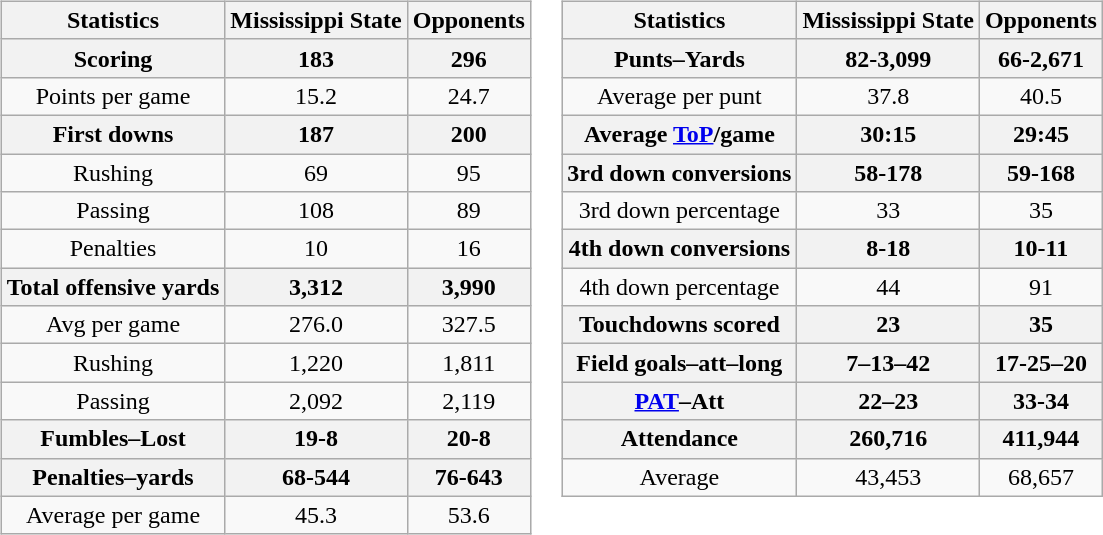<table>
<tr>
<td valign="top"><br><table class="wikitable" style="white-space:nowrap; text-align:center;">
<tr>
<th>Statistics</th>
<th>Mississippi State</th>
<th>Opponents</th>
</tr>
<tr>
<th>Scoring</th>
<th>183</th>
<th>296</th>
</tr>
<tr>
<td>Points per game</td>
<td>15.2</td>
<td>24.7</td>
</tr>
<tr>
<th>First downs</th>
<th>187</th>
<th>200</th>
</tr>
<tr>
<td>Rushing</td>
<td>69</td>
<td>95</td>
</tr>
<tr>
<td>Passing</td>
<td>108</td>
<td>89</td>
</tr>
<tr>
<td>Penalties</td>
<td>10</td>
<td>16</td>
</tr>
<tr>
<th>Total offensive yards</th>
<th>3,312</th>
<th>3,990</th>
</tr>
<tr>
<td>Avg per game</td>
<td>276.0</td>
<td>327.5</td>
</tr>
<tr>
<td>Rushing</td>
<td>1,220</td>
<td>1,811</td>
</tr>
<tr>
<td>Passing</td>
<td>2,092</td>
<td>2,119</td>
</tr>
<tr>
<th>Fumbles–Lost</th>
<th>19-8</th>
<th>20-8</th>
</tr>
<tr>
<th>Penalties–yards</th>
<th>68-544</th>
<th>76-643</th>
</tr>
<tr>
<td>Average per game</td>
<td>45.3</td>
<td>53.6</td>
</tr>
</table>
</td>
<td valign="top"><br><table class="wikitable" style="white-space:nowrap; text-align:center;">
<tr>
<th>Statistics</th>
<th>Mississippi State</th>
<th>Opponents</th>
</tr>
<tr>
<th>Punts–Yards</th>
<th>82-3,099</th>
<th>66-2,671</th>
</tr>
<tr>
<td>Average per punt</td>
<td>37.8</td>
<td>40.5</td>
</tr>
<tr>
<th>Average <a href='#'>ToP</a>/game</th>
<th>30:15</th>
<th>29:45</th>
</tr>
<tr>
<th>3rd down conversions</th>
<th>58-178</th>
<th>59-168</th>
</tr>
<tr>
<td>3rd down percentage</td>
<td>33</td>
<td>35</td>
</tr>
<tr>
<th>4th down conversions</th>
<th>8-18</th>
<th>10-11</th>
</tr>
<tr>
<td>4th down percentage</td>
<td>44</td>
<td>91</td>
</tr>
<tr>
<th>Touchdowns scored</th>
<th>23</th>
<th>35</th>
</tr>
<tr>
<th>Field goals–att–long</th>
<th>7–13–42</th>
<th>17-25–20</th>
</tr>
<tr>
<th><a href='#'>PAT</a>–Att</th>
<th>22–23</th>
<th>33-34</th>
</tr>
<tr>
<th>Attendance</th>
<th>260,716</th>
<th>411,944</th>
</tr>
<tr>
<td>Average</td>
<td>43,453</td>
<td>68,657</td>
</tr>
</table>
</td>
</tr>
</table>
